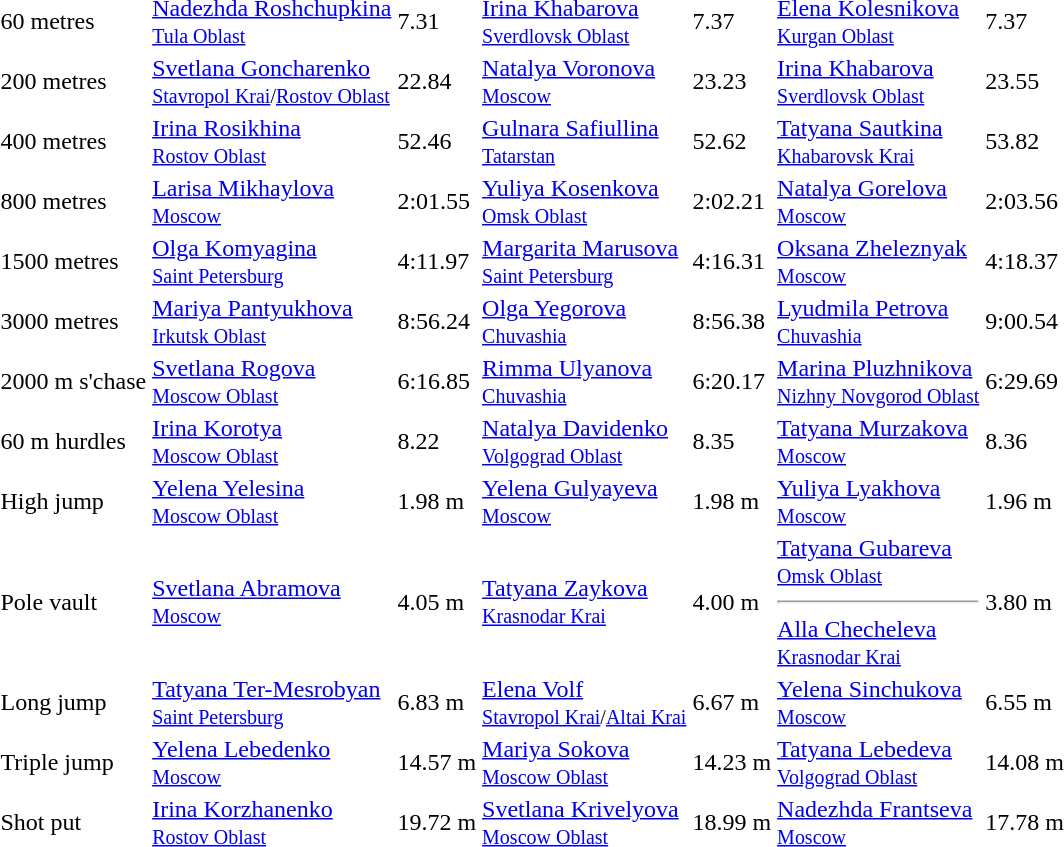<table>
<tr>
<td>60 metres</td>
<td><a href='#'>Nadezhda Roshchupkina</a><br><small><a href='#'>Tula Oblast</a></small></td>
<td>7.31</td>
<td><a href='#'>Irina Khabarova</a><br><small><a href='#'>Sverdlovsk Oblast</a></small></td>
<td>7.37</td>
<td><a href='#'>Elena Kolesnikova</a><br><small><a href='#'>Kurgan Oblast</a></small></td>
<td>7.37</td>
</tr>
<tr>
<td>200 metres</td>
<td><a href='#'>Svetlana Goncharenko</a><br><small><a href='#'>Stavropol Krai</a>/<a href='#'>Rostov Oblast</a></small></td>
<td>22.84</td>
<td><a href='#'>Natalya Voronova</a><br><small><a href='#'>Moscow</a></small></td>
<td>23.23</td>
<td><a href='#'>Irina Khabarova</a><br><small><a href='#'>Sverdlovsk Oblast</a></small></td>
<td>23.55</td>
</tr>
<tr>
<td>400 metres</td>
<td><a href='#'>Irina Rosikhina</a><br><small><a href='#'>Rostov Oblast</a></small></td>
<td>52.46</td>
<td><a href='#'>Gulnara Safiullina</a><br><small><a href='#'>Tatarstan</a></small></td>
<td>52.62</td>
<td><a href='#'>Tatyana Sautkina</a><br><small><a href='#'>Khabarovsk Krai</a></small></td>
<td>53.82</td>
</tr>
<tr>
<td>800 metres</td>
<td><a href='#'>Larisa Mikhaylova</a><br><small><a href='#'>Moscow</a></small></td>
<td>2:01.55</td>
<td><a href='#'>Yuliya Kosenkova</a><br><small><a href='#'>Omsk Oblast</a></small></td>
<td>2:02.21</td>
<td><a href='#'>Natalya Gorelova</a><br><small><a href='#'>Moscow</a></small></td>
<td>2:03.56</td>
</tr>
<tr>
<td>1500 metres</td>
<td><a href='#'>Olga Komyagina</a><br><small><a href='#'>Saint Petersburg</a></small></td>
<td>4:11.97</td>
<td><a href='#'>Margarita Marusova</a><br><small><a href='#'>Saint Petersburg</a></small></td>
<td>4:16.31</td>
<td><a href='#'>Oksana Zheleznyak</a><br><small><a href='#'>Moscow</a></small></td>
<td>4:18.37</td>
</tr>
<tr>
<td>3000 metres</td>
<td><a href='#'>Mariya Pantyukhova</a><br><small><a href='#'>Irkutsk Oblast</a></small></td>
<td>8:56.24</td>
<td><a href='#'>Olga Yegorova</a><br><small><a href='#'>Chuvashia</a></small></td>
<td>8:56.38</td>
<td><a href='#'>Lyudmila Petrova</a><br><small><a href='#'>Chuvashia</a></small></td>
<td>9:00.54</td>
</tr>
<tr>
<td>2000 m s'chase</td>
<td><a href='#'>Svetlana Rogova</a><br><small><a href='#'>Moscow Oblast</a></small></td>
<td>6:16.85</td>
<td><a href='#'>Rimma Ulyanova</a><br><small><a href='#'>Chuvashia</a></small></td>
<td>6:20.17</td>
<td><a href='#'>Marina Pluzhnikova</a><br><small><a href='#'>Nizhny Novgorod Oblast</a></small></td>
<td>6:29.69</td>
</tr>
<tr>
<td>60 m hurdles</td>
<td><a href='#'>Irina Korotya</a><br><small><a href='#'>Moscow Oblast</a></small></td>
<td>8.22</td>
<td><a href='#'>Natalya Davidenko</a><br><small><a href='#'>Volgograd Oblast</a></small></td>
<td>8.35</td>
<td><a href='#'>Tatyana Murzakova</a><br><small><a href='#'>Moscow</a></small></td>
<td>8.36</td>
</tr>
<tr>
<td>High jump</td>
<td><a href='#'>Yelena Yelesina</a><br><small><a href='#'>Moscow Oblast</a></small></td>
<td>1.98 m</td>
<td><a href='#'>Yelena Gulyayeva</a><br><small><a href='#'>Moscow</a></small></td>
<td>1.98 m</td>
<td><a href='#'>Yuliya Lyakhova</a><br><small><a href='#'>Moscow</a></small></td>
<td>1.96 m</td>
</tr>
<tr>
<td>Pole vault</td>
<td><a href='#'>Svetlana Abramova</a><br><small><a href='#'>Moscow</a></small></td>
<td>4.05 m</td>
<td><a href='#'>Tatyana Zaykova</a><br><small><a href='#'>Krasnodar Krai</a></small></td>
<td>4.00 m</td>
<td><a href='#'>Tatyana Gubareva</a><br><small><a href='#'>Omsk Oblast</a></small><hr><a href='#'>Alla Checheleva</a><br><small><a href='#'>Krasnodar Krai</a></small></td>
<td>3.80 m</td>
</tr>
<tr>
<td>Long jump</td>
<td><a href='#'>Tatyana Ter-Mesrobyan</a><br><small><a href='#'>Saint Petersburg</a></small></td>
<td>6.83 m</td>
<td><a href='#'>Elena Volf</a><br><small><a href='#'>Stavropol Krai</a>/<a href='#'>Altai Krai</a></small></td>
<td>6.67 m</td>
<td><a href='#'>Yelena Sinchukova</a><br><small><a href='#'>Moscow</a></small></td>
<td>6.55 m</td>
</tr>
<tr>
<td>Triple jump</td>
<td><a href='#'>Yelena Lebedenko</a><br><small><a href='#'>Moscow</a></small></td>
<td>14.57 m</td>
<td><a href='#'>Mariya Sokova</a><br><small><a href='#'>Moscow Oblast</a></small></td>
<td>14.23 m</td>
<td><a href='#'>Tatyana Lebedeva</a><br><small><a href='#'>Volgograd Oblast</a></small></td>
<td>14.08 m</td>
</tr>
<tr>
<td>Shot put</td>
<td><a href='#'>Irina Korzhanenko</a><br><small><a href='#'>Rostov Oblast</a></small></td>
<td>19.72 m</td>
<td><a href='#'>Svetlana Krivelyova</a><br><small><a href='#'>Moscow Oblast</a></small></td>
<td>18.99 m</td>
<td><a href='#'>Nadezhda Frantseva</a><br><small><a href='#'>Moscow</a></small></td>
<td>17.78 m</td>
</tr>
</table>
